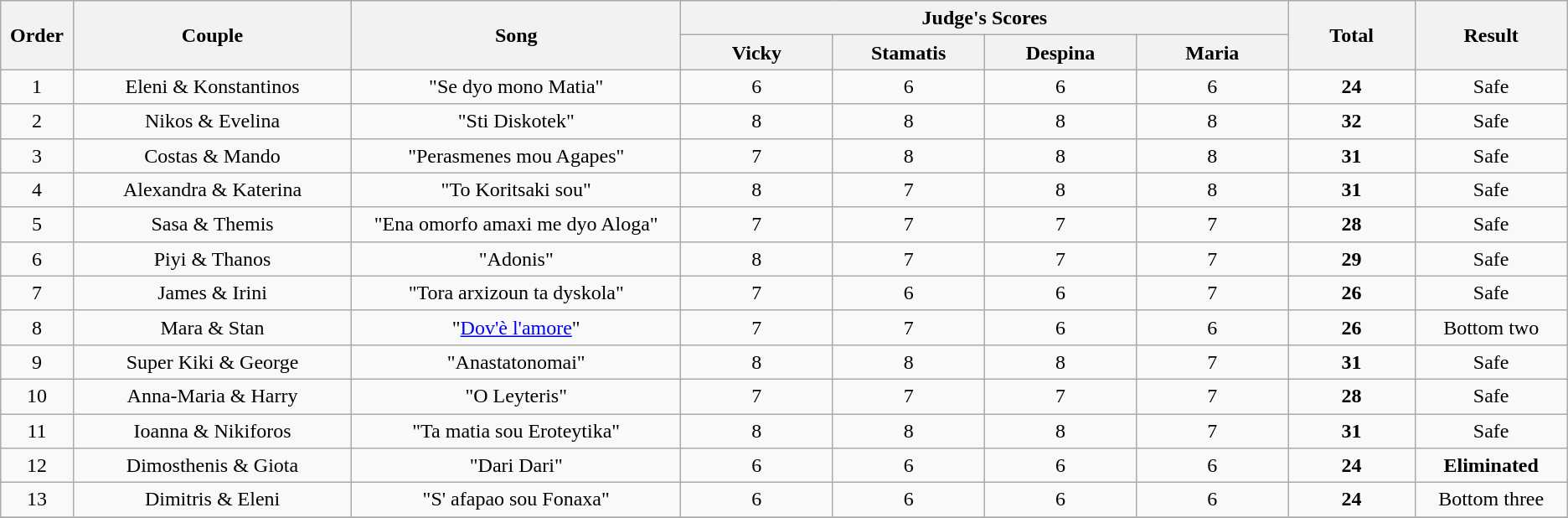<table class="wikitable center sortable" style="text-align:center; font-size:100%; line-height:20px;">
<tr>
<th rowspan="2" style="width:01%;">Order</th>
<th rowspan="2" style="width:11%;">Couple</th>
<th rowspan="2" style="width:13%;">Song</th>
<th colspan="4" style="width:24%;">Judge's Scores</th>
<th rowspan="2" style="width:05%;">Total</th>
<th rowspan="2" style="width:05%;">Result</th>
</tr>
<tr>
<th style="width:06%;">Vicky</th>
<th style="width:06%;">Stamatis</th>
<th style="width:06%;">Despina</th>
<th style="width:06%;">Maria</th>
</tr>
<tr>
<td>1</td>
<td>Eleni & Konstantinos</td>
<td>"Se dyo mono Matia"</td>
<td>6</td>
<td>6</td>
<td>6</td>
<td>6</td>
<td><strong>24</strong></td>
<td>Safe</td>
</tr>
<tr>
<td>2</td>
<td>Nikos & Evelina</td>
<td>"Sti Diskotek"</td>
<td>8</td>
<td>8</td>
<td>8</td>
<td>8</td>
<td><strong>32</strong></td>
<td>Safe</td>
</tr>
<tr>
<td>3</td>
<td>Costas & Mando</td>
<td>"Perasmenes mou Agapes"</td>
<td>7</td>
<td>8</td>
<td>8</td>
<td>8</td>
<td><strong>31</strong></td>
<td>Safe</td>
</tr>
<tr>
<td>4</td>
<td>Alexandra & Katerina</td>
<td>"To Koritsaki sou"</td>
<td>8</td>
<td>7</td>
<td>8</td>
<td>8</td>
<td><strong>31</strong></td>
<td>Safe</td>
</tr>
<tr>
<td>5</td>
<td>Sasa & Themis</td>
<td>"Ena omorfo amaxi me dyo Aloga"</td>
<td>7</td>
<td>7</td>
<td>7</td>
<td>7</td>
<td><strong>28</strong></td>
<td>Safe</td>
</tr>
<tr>
<td>6</td>
<td>Piyi & Thanos</td>
<td>"Adonis"</td>
<td>8</td>
<td>7</td>
<td>7</td>
<td>7</td>
<td><strong>29</strong></td>
<td>Safe</td>
</tr>
<tr>
<td>7</td>
<td>James & Irini</td>
<td>"Tora arxizoun ta dyskola"</td>
<td>7</td>
<td>6</td>
<td>6</td>
<td>7</td>
<td><strong>26</strong></td>
<td>Safe</td>
</tr>
<tr>
<td>8</td>
<td>Mara & Stan</td>
<td>"<a href='#'>Dov'è l'amore</a>"</td>
<td>7</td>
<td>7</td>
<td>6</td>
<td>6</td>
<td><strong>26</strong></td>
<td>Bottom two</td>
</tr>
<tr>
<td>9</td>
<td>Super Kiki & George</td>
<td>"Anastatonomai"</td>
<td>8</td>
<td>8</td>
<td>8</td>
<td>7</td>
<td><strong>31</strong></td>
<td>Safe</td>
</tr>
<tr>
<td>10</td>
<td>Anna-Maria & Harry</td>
<td>"O Leyteris"</td>
<td>7</td>
<td>7</td>
<td>7</td>
<td>7</td>
<td><strong>28</strong></td>
<td>Safe</td>
</tr>
<tr>
<td>11</td>
<td>Ioanna & Nikiforos</td>
<td>"Ta matia sou Eroteytika"</td>
<td>8</td>
<td>8</td>
<td>8</td>
<td>7</td>
<td><strong>31</strong></td>
<td>Safe</td>
</tr>
<tr>
<td>12</td>
<td>Dimosthenis & Giota</td>
<td>"Dari Dari"</td>
<td>6</td>
<td>6</td>
<td>6</td>
<td>6</td>
<td><strong>24</strong></td>
<td><strong>Eliminated</strong></td>
</tr>
<tr>
<td>13</td>
<td>Dimitris & Eleni</td>
<td>"S' afapao sou Fonaxa"</td>
<td>6</td>
<td>6</td>
<td>6</td>
<td>6</td>
<td><strong>24</strong></td>
<td>Bottom three</td>
</tr>
<tr>
</tr>
</table>
